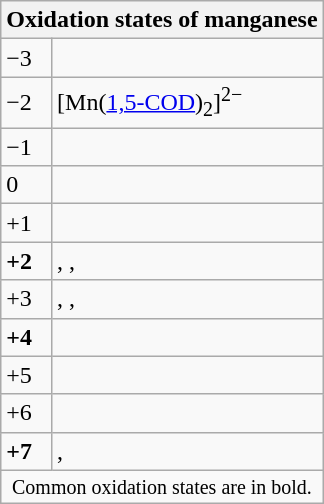<table class="wikitable floatright">
<tr>
<th colspan=2>Oxidation states of manganese</th>
</tr>
<tr>
<td>−3</td>
<td></td>
</tr>
<tr>
<td>−2</td>
<td>[Mn(<a href='#'>1,5-COD</a>)<sub>2</sub>]<sup>2−</sup></td>
</tr>
<tr>
<td>−1</td>
<td><a href='#'></a></td>
</tr>
<tr>
<td>0</td>
<td><a href='#'></a></td>
</tr>
<tr>
<td>+1</td>
<td><a href='#'></a></td>
</tr>
<tr>
<td><strong>+2</strong></td>
<td><a href='#'></a>, <a href='#'></a>, <a href='#'></a></td>
</tr>
<tr>
<td>+3</td>
<td><a href='#'></a>, <a href='#'></a>, <a href='#'></a></td>
</tr>
<tr>
<td><strong>+4</strong></td>
<td><a href='#'></a></td>
</tr>
<tr>
<td>+5</td>
<td><a href='#'></a></td>
</tr>
<tr>
<td>+6</td>
<td><a href='#'></a></td>
</tr>
<tr>
<td><strong>+7</strong></td>
<td><a href='#'></a>, <a href='#'></a></td>
</tr>
<tr>
<td colspan=2 style="font-size: smaller; text-align: center">Common oxidation states are in bold.</td>
</tr>
</table>
